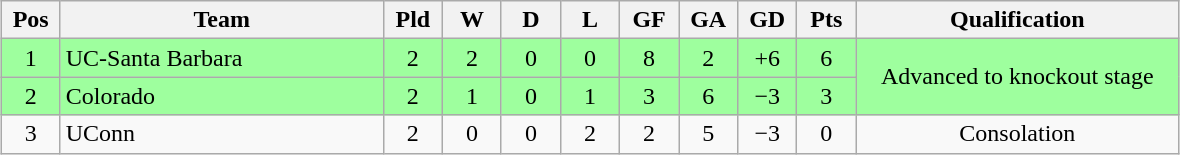<table class="wikitable" style="text-align:center; margin: 1em auto">
<tr>
<th style=width:2em>Pos</th>
<th style=width:13em>Team</th>
<th style=width:2em>Pld</th>
<th style=width:2em>W</th>
<th style=width:2em>D</th>
<th style=width:2em>L</th>
<th style=width:2em>GF</th>
<th style=width:2em>GA</th>
<th style=width:2em>GD</th>
<th style=width:2em>Pts</th>
<th style=width:13em>Qualification</th>
</tr>
<tr bgcolor="#9eff9e">
<td>1</td>
<td style="text-align:left">UC-Santa Barbara</td>
<td>2</td>
<td>2</td>
<td>0</td>
<td>0</td>
<td>8</td>
<td>2</td>
<td>+6</td>
<td>6</td>
<td rowspan="2">Advanced to knockout stage</td>
</tr>
<tr bgcolor="#9eff9e">
<td>2</td>
<td style="text-align:left">Colorado</td>
<td>2</td>
<td>1</td>
<td>0</td>
<td>1</td>
<td>3</td>
<td>6</td>
<td>−3</td>
<td>3</td>
</tr>
<tr>
<td>3</td>
<td style="text-align:left">UConn</td>
<td>2</td>
<td>0</td>
<td>0</td>
<td>2</td>
<td>2</td>
<td>5</td>
<td>−3</td>
<td>0</td>
<td>Consolation</td>
</tr>
</table>
